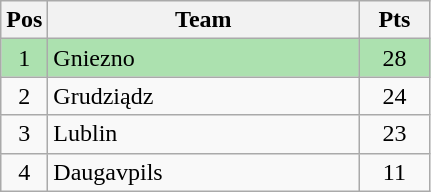<table class="wikitable" style="font-size: 100%">
<tr>
<th width=20>Pos</th>
<th width=200>Team</th>
<th width=40>Pts</th>
</tr>
<tr align=center style="background:#ACE1AF;">
<td>1</td>
<td align="left">Gniezno</td>
<td>28</td>
</tr>
<tr align=center>
<td>2</td>
<td align="left">Grudziądz</td>
<td>24</td>
</tr>
<tr align=center>
<td>3</td>
<td align="left">Lublin</td>
<td>23</td>
</tr>
<tr align=center>
<td>4</td>
<td align="left">Daugavpils</td>
<td>11</td>
</tr>
</table>
